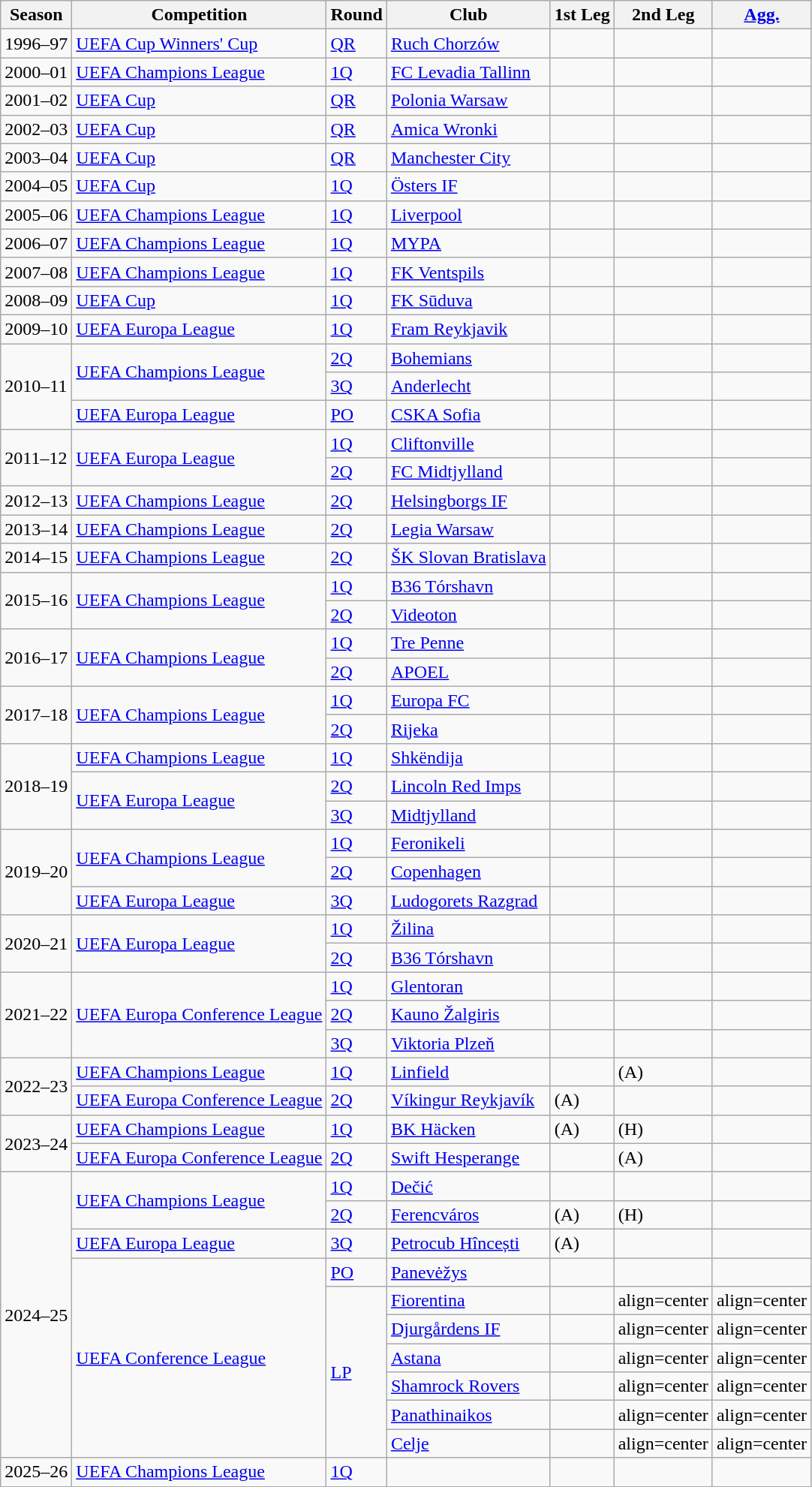<table class="wikitable sortable">
<tr>
<th>Season</th>
<th>Competition</th>
<th>Round</th>
<th>Club</th>
<th>1st Leg</th>
<th>2nd Leg</th>
<th><a href='#'>Agg.</a></th>
</tr>
<tr>
<td>1996–97</td>
<td><a href='#'>UEFA Cup Winners' Cup</a></td>
<td><a href='#'>QR</a></td>
<td> <a href='#'>Ruch Chorzów</a></td>
<td></td>
<td></td>
<td></td>
</tr>
<tr>
<td>2000–01</td>
<td><a href='#'>UEFA Champions League</a></td>
<td><a href='#'>1Q</a></td>
<td> <a href='#'>FC Levadia Tallinn</a></td>
<td></td>
<td></td>
<td></td>
</tr>
<tr>
<td>2001–02</td>
<td><a href='#'>UEFA Cup</a></td>
<td><a href='#'>QR</a></td>
<td> <a href='#'>Polonia Warsaw</a></td>
<td></td>
<td></td>
<td></td>
</tr>
<tr>
<td>2002–03</td>
<td><a href='#'>UEFA Cup</a></td>
<td><a href='#'>QR</a></td>
<td> <a href='#'>Amica Wronki</a></td>
<td></td>
<td></td>
<td></td>
</tr>
<tr>
<td>2003–04</td>
<td><a href='#'>UEFA Cup</a></td>
<td><a href='#'>QR</a></td>
<td> <a href='#'>Manchester City</a></td>
<td></td>
<td></td>
<td></td>
</tr>
<tr>
<td>2004–05</td>
<td><a href='#'>UEFA Cup</a></td>
<td><a href='#'>1Q</a></td>
<td> <a href='#'>Östers IF</a></td>
<td></td>
<td></td>
<td></td>
</tr>
<tr>
<td>2005–06</td>
<td><a href='#'>UEFA Champions League</a></td>
<td><a href='#'>1Q</a></td>
<td> <a href='#'>Liverpool</a></td>
<td></td>
<td></td>
<td></td>
</tr>
<tr>
<td>2006–07</td>
<td><a href='#'>UEFA Champions League</a></td>
<td><a href='#'>1Q</a></td>
<td> <a href='#'>MYPA</a></td>
<td></td>
<td></td>
<td></td>
</tr>
<tr>
<td>2007–08</td>
<td><a href='#'>UEFA Champions League</a></td>
<td><a href='#'>1Q</a></td>
<td> <a href='#'>FK Ventspils</a></td>
<td></td>
<td></td>
<td></td>
</tr>
<tr>
<td>2008–09</td>
<td><a href='#'>UEFA Cup</a></td>
<td><a href='#'>1Q</a></td>
<td> <a href='#'>FK Sūduva</a></td>
<td></td>
<td></td>
<td></td>
</tr>
<tr>
<td>2009–10</td>
<td><a href='#'>UEFA Europa League</a></td>
<td><a href='#'>1Q</a></td>
<td> <a href='#'>Fram Reykjavik</a></td>
<td></td>
<td></td>
<td></td>
</tr>
<tr>
<td rowspan="3">2010–11</td>
<td rowspan="2"><a href='#'>UEFA Champions League</a></td>
<td><a href='#'>2Q</a></td>
<td> <a href='#'>Bohemians</a></td>
<td></td>
<td></td>
<td></td>
</tr>
<tr>
<td><a href='#'>3Q</a></td>
<td> <a href='#'>Anderlecht</a></td>
<td></td>
<td></td>
<td></td>
</tr>
<tr>
<td><a href='#'>UEFA Europa League</a></td>
<td><a href='#'>PO</a></td>
<td> <a href='#'>CSKA Sofia</a></td>
<td></td>
<td></td>
<td></td>
</tr>
<tr>
<td rowspan="2">2011–12</td>
<td rowspan="2"><a href='#'>UEFA Europa League</a></td>
<td><a href='#'>1Q</a></td>
<td> <a href='#'>Cliftonville</a></td>
<td></td>
<td></td>
<td></td>
</tr>
<tr>
<td><a href='#'>2Q</a></td>
<td> <a href='#'>FC Midtjylland</a></td>
<td></td>
<td></td>
<td></td>
</tr>
<tr>
<td>2012–13</td>
<td><a href='#'>UEFA Champions League</a></td>
<td><a href='#'>2Q</a></td>
<td> <a href='#'>Helsingborgs IF</a></td>
<td></td>
<td></td>
<td></td>
</tr>
<tr>
<td>2013–14</td>
<td><a href='#'>UEFA Champions League</a></td>
<td><a href='#'>2Q</a></td>
<td> <a href='#'>Legia Warsaw</a></td>
<td></td>
<td></td>
<td></td>
</tr>
<tr>
<td>2014–15</td>
<td><a href='#'>UEFA Champions League</a></td>
<td><a href='#'>2Q</a></td>
<td> <a href='#'>ŠK Slovan Bratislava</a></td>
<td></td>
<td></td>
<td></td>
</tr>
<tr>
<td rowspan="2">2015–16</td>
<td rowspan="2"><a href='#'>UEFA Champions League</a></td>
<td><a href='#'>1Q</a></td>
<td> <a href='#'>B36 Tórshavn</a></td>
<td></td>
<td></td>
<td></td>
</tr>
<tr>
<td><a href='#'>2Q</a></td>
<td> <a href='#'>Videoton</a></td>
<td></td>
<td></td>
<td></td>
</tr>
<tr>
<td rowspan="2">2016–17</td>
<td rowspan="2"><a href='#'>UEFA Champions League</a></td>
<td><a href='#'>1Q</a></td>
<td> <a href='#'>Tre Penne</a></td>
<td></td>
<td></td>
<td></td>
</tr>
<tr>
<td><a href='#'>2Q</a></td>
<td> <a href='#'>APOEL</a></td>
<td></td>
<td></td>
<td></td>
</tr>
<tr>
<td rowspan="2">2017–18</td>
<td rowspan="2"><a href='#'>UEFA Champions League</a></td>
<td><a href='#'>1Q</a></td>
<td> <a href='#'>Europa FC</a></td>
<td></td>
<td></td>
<td></td>
</tr>
<tr>
<td><a href='#'>2Q</a></td>
<td> <a href='#'>Rijeka</a></td>
<td></td>
<td></td>
<td></td>
</tr>
<tr>
<td rowspan="3">2018–19</td>
<td><a href='#'>UEFA Champions League</a></td>
<td><a href='#'>1Q</a></td>
<td> <a href='#'>Shkëndija</a></td>
<td></td>
<td></td>
<td></td>
</tr>
<tr>
<td rowspan="2"><a href='#'>UEFA Europa League</a></td>
<td><a href='#'>2Q</a></td>
<td> <a href='#'>Lincoln Red Imps</a></td>
<td></td>
<td></td>
<td></td>
</tr>
<tr>
<td><a href='#'>3Q</a></td>
<td> <a href='#'>Midtjylland</a></td>
<td></td>
<td></td>
<td></td>
</tr>
<tr>
<td rowspan="3">2019–20</td>
<td rowspan="2"><a href='#'>UEFA Champions League</a></td>
<td><a href='#'>1Q</a></td>
<td> <a href='#'>Feronikeli</a></td>
<td></td>
<td></td>
<td></td>
</tr>
<tr>
<td><a href='#'>2Q</a></td>
<td> <a href='#'>Copenhagen</a></td>
<td></td>
<td></td>
<td></td>
</tr>
<tr>
<td><a href='#'>UEFA Europa League</a></td>
<td><a href='#'>3Q</a></td>
<td> <a href='#'>Ludogorets Razgrad</a></td>
<td></td>
<td></td>
<td></td>
</tr>
<tr>
<td rowspan="2">2020–21</td>
<td rowspan="2"><a href='#'>UEFA Europa League</a></td>
<td><a href='#'>1Q</a></td>
<td> <a href='#'>Žilina</a></td>
<td></td>
<td></td>
<td></td>
</tr>
<tr>
<td><a href='#'>2Q</a></td>
<td> <a href='#'>B36 Tórshavn</a></td>
<td></td>
<td></td>
<td></td>
</tr>
<tr>
<td rowspan="3">2021–22</td>
<td rowspan="3"><a href='#'>UEFA Europa Conference League</a></td>
<td><a href='#'>1Q</a></td>
<td> <a href='#'>Glentoran</a></td>
<td></td>
<td></td>
<td></td>
</tr>
<tr>
<td><a href='#'>2Q</a></td>
<td> <a href='#'>Kauno Žalgiris</a></td>
<td></td>
<td></td>
<td></td>
</tr>
<tr>
<td><a href='#'>3Q</a></td>
<td> <a href='#'>Viktoria Plzeň</a></td>
<td></td>
<td></td>
<td></td>
</tr>
<tr>
<td rowspan="2">2022–23</td>
<td><a href='#'>UEFA Champions League</a></td>
<td><a href='#'>1Q</a></td>
<td> <a href='#'>Linfield</a></td>
<td></td>
<td> (A)</td>
<td></td>
</tr>
<tr>
<td><a href='#'>UEFA Europa Conference League</a></td>
<td><a href='#'>2Q</a></td>
<td> <a href='#'>Víkingur Reykjavík</a></td>
<td> (A)</td>
<td></td>
<td></td>
</tr>
<tr>
<td rowspan="2">2023–24</td>
<td><a href='#'>UEFA Champions League</a></td>
<td><a href='#'>1Q</a></td>
<td> <a href='#'>BK Häcken</a></td>
<td> (A)</td>
<td> (H)</td>
<td></td>
</tr>
<tr>
<td><a href='#'>UEFA Europa Conference League</a></td>
<td><a href='#'>2Q</a></td>
<td> <a href='#'>Swift Hesperange</a></td>
<td></td>
<td> (A)</td>
<td></td>
</tr>
<tr>
<td rowspan="10">2024–25</td>
<td rowspan="2"><a href='#'>UEFA Champions League</a></td>
<td><a href='#'>1Q</a></td>
<td> <a href='#'>Dečić</a></td>
<td></td>
<td></td>
<td></td>
</tr>
<tr>
<td><a href='#'>2Q</a></td>
<td> <a href='#'>Ferencváros</a></td>
<td> (A)</td>
<td> (H)</td>
<td></td>
</tr>
<tr>
<td><a href='#'>UEFA Europa League</a></td>
<td><a href='#'>3Q</a></td>
<td> <a href='#'>Petrocub Hîncești</a></td>
<td> (A)</td>
<td></td>
<td></td>
</tr>
<tr>
<td rowspan="7"><a href='#'>UEFA Conference League</a></td>
<td><a href='#'>PO</a></td>
<td> <a href='#'>Panevėžys</a></td>
<td></td>
<td></td>
<td></td>
</tr>
<tr>
<td rowspan="6"><a href='#'>LP</a></td>
<td> <a href='#'>Fiorentina</a></td>
<td></td>
<td>align=center </td>
<td>align=center </td>
</tr>
<tr>
<td> <a href='#'>Djurgårdens IF</a></td>
<td></td>
<td>align=center </td>
<td>align=center </td>
</tr>
<tr>
<td> <a href='#'>Astana</a></td>
<td></td>
<td>align=center </td>
<td>align=center </td>
</tr>
<tr>
<td> <a href='#'>Shamrock Rovers</a></td>
<td></td>
<td>align=center </td>
<td>align=center </td>
</tr>
<tr>
<td> <a href='#'>Panathinaikos</a></td>
<td></td>
<td>align=center </td>
<td>align=center </td>
</tr>
<tr>
<td> <a href='#'>Celje</a></td>
<td></td>
<td>align=center </td>
<td>align=center </td>
</tr>
<tr>
<td>2025–26</td>
<td rowspan="1"><a href='#'>UEFA Champions League</a></td>
<td><a href='#'>1Q</a></td>
<td></td>
<td></td>
<td></td>
<td></td>
</tr>
</table>
